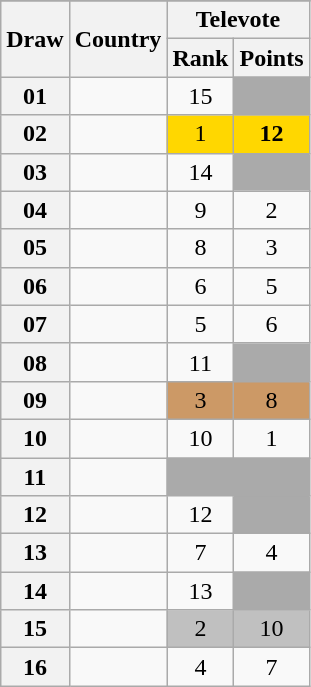<table class="sortable wikitable collapsible plainrowheaders" style="text-align:center;">
<tr>
</tr>
<tr>
<th scope="col" rowspan="2">Draw</th>
<th scope="col" rowspan="2">Country</th>
<th scope="col" colspan="2">Televote</th>
</tr>
<tr>
<th scope="col">Rank</th>
<th scope="col">Points</th>
</tr>
<tr>
<th scope="row" style="text-align:center;">01</th>
<td style="text-align:left;"></td>
<td>15</td>
<td style="background:#AAAAAA;"></td>
</tr>
<tr>
<th scope="row" style="text-align:center;">02</th>
<td style="text-align:left;"></td>
<td style="background:gold;">1</td>
<td style="background:gold;"><strong>12</strong></td>
</tr>
<tr>
<th scope="row" style="text-align:center;">03</th>
<td style="text-align:left;"></td>
<td>14</td>
<td style="background:#AAAAAA;"></td>
</tr>
<tr>
<th scope="row" style="text-align:center;">04</th>
<td style="text-align:left;"></td>
<td>9</td>
<td>2</td>
</tr>
<tr>
<th scope="row" style="text-align:center;">05</th>
<td style="text-align:left;"></td>
<td>8</td>
<td>3</td>
</tr>
<tr>
<th scope="row" style="text-align:center;">06</th>
<td style="text-align:left;"></td>
<td>6</td>
<td>5</td>
</tr>
<tr>
<th scope="row" style="text-align:center;">07</th>
<td style="text-align:left;"></td>
<td>5</td>
<td>6</td>
</tr>
<tr>
<th scope="row" style="text-align:center;">08</th>
<td style="text-align:left;"></td>
<td>11</td>
<td style="background:#AAAAAA;"></td>
</tr>
<tr>
<th scope="row" style="text-align:center;">09</th>
<td style="text-align:left;"></td>
<td style="background:#CC9966;">3</td>
<td style="background:#CC9966;">8</td>
</tr>
<tr>
<th scope="row" style="text-align:center;">10</th>
<td style="text-align:left;"></td>
<td>10</td>
<td>1</td>
</tr>
<tr class=sortbottom>
<th scope="row" style="text-align:center;">11</th>
<td style="text-align:left;"></td>
<td style="background:#AAAAAA;"></td>
<td style="background:#AAAAAA;"></td>
</tr>
<tr>
<th scope="row" style="text-align:center;">12</th>
<td style="text-align:left;"></td>
<td>12</td>
<td style="background:#AAAAAA;"></td>
</tr>
<tr>
<th scope="row" style="text-align:center;">13</th>
<td style="text-align:left;"></td>
<td>7</td>
<td>4</td>
</tr>
<tr>
<th scope="row" style="text-align:center;">14</th>
<td style="text-align:left;"></td>
<td>13</td>
<td style="background:#AAAAAA;"></td>
</tr>
<tr>
<th scope="row" style="text-align:center;">15</th>
<td style="text-align:left;"></td>
<td style="background:silver;">2</td>
<td style="background:silver;">10</td>
</tr>
<tr>
<th scope="row" style="text-align:center;">16</th>
<td style="text-align:left;"></td>
<td>4</td>
<td>7</td>
</tr>
</table>
